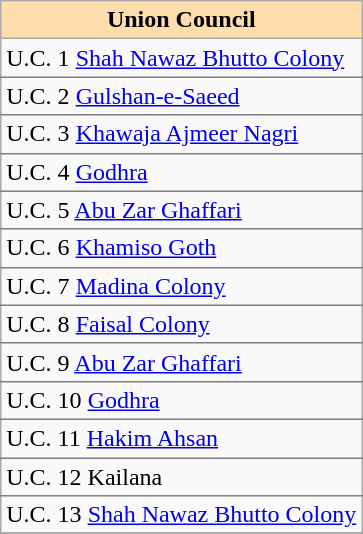<table class="sortable wikitable" align="left">
<tr>
<th style="background:#ffdead;"><strong>Union Council</strong></th>
</tr>
<tr>
<td style="border-bottom:1px solid grey;">U.C. 1 <a href='#'>Shah Nawaz Bhutto Colony</a></td>
</tr>
<tr>
<td style="border-bottom:1px solid grey;">U.C. 2 <a href='#'>Gulshan-e-Saeed</a></td>
</tr>
<tr>
<td style="border-bottom:1px solid grey;">U.C. 3 <a href='#'>Khawaja Ajmeer Nagri</a></td>
</tr>
<tr>
<td style="border-bottom:1px solid grey;">U.C. 4 <a href='#'>Godhra</a></td>
</tr>
<tr>
<td style="border-bottom:1px solid grey;">U.C. 5 <a href='#'>Abu Zar Ghaffari</a></td>
</tr>
<tr>
<td style="border-bottom:1px solid grey;">U.C. 6 <a href='#'>Khamiso Goth</a></td>
</tr>
<tr>
<td style="border-bottom:1px solid grey;">U.C. 7 <a href='#'>Madina Colony</a></td>
</tr>
<tr>
<td style="border-bottom:1px solid grey;">U.C. 8 <a href='#'>Faisal Colony</a></td>
</tr>
<tr>
<td style="border-bottom:1px solid grey;">U.C. 9 <a href='#'>Abu Zar Ghaffari</a></td>
</tr>
<tr>
<td style="border-bottom:1px solid grey;">U.C. 10 <a href='#'>Godhra</a></td>
</tr>
<tr>
<td style="border-bottom:1px solid grey;">U.C. 11 <a href='#'>Hakim Ahsan</a></td>
</tr>
<tr>
<td style="border-bottom:1px solid grey;">U.C. 12 Kailana</td>
</tr>
<tr>
<td style="border-bottom:1px solid grey;">U.C. 13 <a href='#'>Shah Nawaz Bhutto Colony</a></td>
</tr>
<tr>
</tr>
</table>
